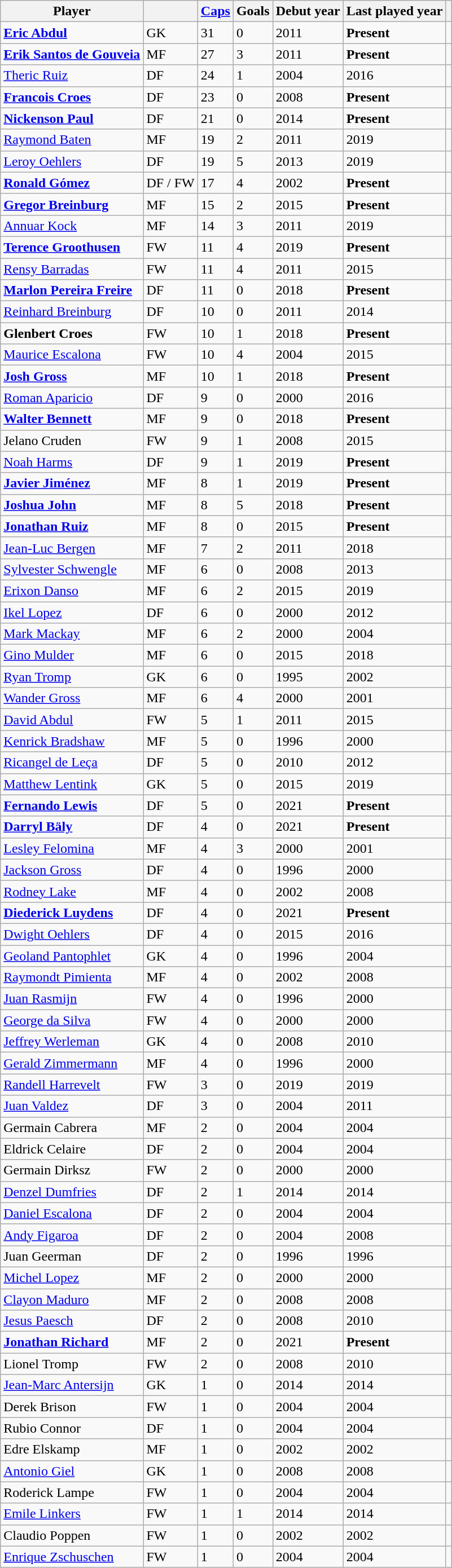<table class="wikitable sortable">
<tr>
<th>Player</th>
<th></th>
<th><a href='#'>Caps</a></th>
<th>Goals</th>
<th>Debut year</th>
<th>Last played year</th>
<th></th>
</tr>
<tr>
<td><strong><a href='#'>Eric Abdul</a></strong></td>
<td>GK</td>
<td>31</td>
<td>0</td>
<td>2011</td>
<td><strong>Present</strong></td>
<td></td>
</tr>
<tr>
<td><strong><a href='#'>Erik Santos de Gouveia</a></strong></td>
<td>MF</td>
<td>27</td>
<td>3</td>
<td>2011</td>
<td><strong>Present</strong></td>
<td></td>
</tr>
<tr>
<td><a href='#'>Theric Ruiz</a></td>
<td>DF</td>
<td>24</td>
<td>1</td>
<td>2004</td>
<td>2016</td>
<td></td>
</tr>
<tr>
<td><strong><a href='#'>Francois Croes</a></strong></td>
<td>DF</td>
<td>23</td>
<td>0</td>
<td>2008</td>
<td><strong>Present</strong></td>
<td></td>
</tr>
<tr>
<td><strong><a href='#'>Nickenson Paul</a></strong></td>
<td>DF</td>
<td>21</td>
<td>0</td>
<td>2014</td>
<td><strong>Present</strong></td>
<td></td>
</tr>
<tr>
<td><a href='#'>Raymond Baten</a></td>
<td>MF</td>
<td>19</td>
<td>2</td>
<td>2011</td>
<td>2019</td>
<td></td>
</tr>
<tr>
<td><a href='#'>Leroy Oehlers</a></td>
<td>DF</td>
<td>19</td>
<td>5</td>
<td>2013</td>
<td>2019</td>
<td></td>
</tr>
<tr>
<td><a href='#'><strong>Ronald Gómez</strong></a></td>
<td>DF / FW</td>
<td>17</td>
<td>4</td>
<td>2002</td>
<td><strong>Present</strong></td>
<td></td>
</tr>
<tr>
<td><strong><a href='#'>Gregor Breinburg</a></strong></td>
<td>MF</td>
<td>15</td>
<td>2</td>
<td>2015</td>
<td><strong>Present</strong></td>
<td></td>
</tr>
<tr>
<td><a href='#'>Annuar Kock</a></td>
<td>MF</td>
<td>14</td>
<td>3</td>
<td>2011</td>
<td>2019</td>
<td></td>
</tr>
<tr>
<td><strong><a href='#'>Terence Groothusen</a></strong></td>
<td>FW</td>
<td>11</td>
<td>4</td>
<td>2019</td>
<td><strong>Present</strong></td>
<td></td>
</tr>
<tr>
<td><a href='#'>Rensy Barradas</a></td>
<td>FW</td>
<td>11</td>
<td>4</td>
<td>2011</td>
<td>2015</td>
<td></td>
</tr>
<tr>
<td><strong><a href='#'>Marlon Pereira Freire</a></strong></td>
<td>DF</td>
<td>11</td>
<td>0</td>
<td>2018</td>
<td><strong>Present</strong></td>
<td></td>
</tr>
<tr>
<td><a href='#'>Reinhard Breinburg</a></td>
<td>DF</td>
<td>10</td>
<td>0</td>
<td>2011</td>
<td>2014</td>
<td></td>
</tr>
<tr>
<td><strong>Glenbert Croes</strong></td>
<td>FW</td>
<td>10</td>
<td>1</td>
<td>2018</td>
<td><strong>Present</strong></td>
<td></td>
</tr>
<tr>
<td><a href='#'>Maurice Escalona</a></td>
<td>FW</td>
<td>10</td>
<td>4</td>
<td>2004</td>
<td>2015</td>
<td></td>
</tr>
<tr>
<td><strong><a href='#'>Josh Gross</a></strong></td>
<td>MF</td>
<td>10</td>
<td>1</td>
<td>2018</td>
<td><strong>Present</strong></td>
<td></td>
</tr>
<tr>
<td><a href='#'>Roman Aparicio</a></td>
<td>DF</td>
<td>9</td>
<td>0</td>
<td>2000</td>
<td>2016</td>
<td></td>
</tr>
<tr>
<td><a href='#'><strong>Walter Bennett</strong></a></td>
<td>MF</td>
<td>9</td>
<td>0</td>
<td>2018</td>
<td><strong>Present</strong></td>
<td></td>
</tr>
<tr>
<td>Jelano Cruden</td>
<td>FW</td>
<td>9</td>
<td>1</td>
<td>2008</td>
<td>2015</td>
<td></td>
</tr>
<tr>
<td><a href='#'>Noah Harms</a></td>
<td>DF</td>
<td>9</td>
<td>1</td>
<td>2019</td>
<td><strong>Present</strong></td>
<td></td>
</tr>
<tr>
<td><a href='#'><strong>Javier Jiménez</strong></a></td>
<td>MF</td>
<td>8</td>
<td>1</td>
<td>2019</td>
<td><strong>Present</strong></td>
<td></td>
</tr>
<tr>
<td><strong><a href='#'>Joshua John</a></strong></td>
<td>MF</td>
<td>8</td>
<td>5</td>
<td>2018</td>
<td><strong>Present</strong></td>
<td></td>
</tr>
<tr>
<td><a href='#'><strong>Jonathan Ruiz</strong></a></td>
<td>MF</td>
<td>8</td>
<td>0</td>
<td>2015</td>
<td><strong>Present</strong></td>
<td></td>
</tr>
<tr>
<td><a href='#'>Jean-Luc Bergen</a></td>
<td>MF</td>
<td>7</td>
<td>2</td>
<td>2011</td>
<td>2018</td>
<td></td>
</tr>
<tr>
<td><a href='#'>Sylvester Schwengle</a></td>
<td>MF</td>
<td>6</td>
<td>0</td>
<td>2008</td>
<td>2013</td>
<td></td>
</tr>
<tr>
<td><a href='#'>Erixon Danso</a></td>
<td>MF</td>
<td>6</td>
<td>2</td>
<td>2015</td>
<td>2019</td>
<td></td>
</tr>
<tr>
<td><a href='#'>Ikel Lopez</a></td>
<td>DF</td>
<td>6</td>
<td>0</td>
<td>2000</td>
<td>2012</td>
<td></td>
</tr>
<tr>
<td><a href='#'>Mark Mackay</a></td>
<td>MF</td>
<td>6</td>
<td>2</td>
<td>2000</td>
<td>2004</td>
<td></td>
</tr>
<tr>
<td><a href='#'>Gino Mulder</a></td>
<td>MF</td>
<td>6</td>
<td>0</td>
<td>2015</td>
<td>2018</td>
<td></td>
</tr>
<tr>
<td><a href='#'>Ryan Tromp</a></td>
<td>GK</td>
<td>6</td>
<td>0</td>
<td>1995</td>
<td>2002</td>
<td></td>
</tr>
<tr>
<td><a href='#'>Wander Gross</a></td>
<td>MF</td>
<td>6</td>
<td>4</td>
<td>2000</td>
<td>2001</td>
<td></td>
</tr>
<tr>
<td><a href='#'>David Abdul</a></td>
<td>FW</td>
<td>5</td>
<td>1</td>
<td>2011</td>
<td>2015</td>
<td></td>
</tr>
<tr>
<td><a href='#'>Kenrick Bradshaw</a></td>
<td>MF</td>
<td>5</td>
<td>0</td>
<td>1996</td>
<td>2000</td>
<td></td>
</tr>
<tr>
<td><a href='#'>Ricangel de Leça</a></td>
<td>DF</td>
<td>5</td>
<td>0</td>
<td>2010</td>
<td>2012</td>
<td></td>
</tr>
<tr>
<td><a href='#'>Matthew Lentink</a></td>
<td>GK</td>
<td>5</td>
<td>0</td>
<td>2015</td>
<td>2019</td>
<td></td>
</tr>
<tr>
<td><strong><a href='#'>Fernando Lewis</a></strong></td>
<td>DF</td>
<td>5</td>
<td>0</td>
<td>2021</td>
<td><strong>Present</strong></td>
<td></td>
</tr>
<tr>
<td><strong><a href='#'>Darryl Bäly</a></strong></td>
<td>DF</td>
<td>4</td>
<td>0</td>
<td>2021</td>
<td><strong>Present</strong></td>
<td></td>
</tr>
<tr>
<td><a href='#'>Lesley Felomina</a></td>
<td>MF</td>
<td>4</td>
<td>3</td>
<td>2000</td>
<td>2001</td>
<td></td>
</tr>
<tr>
<td><a href='#'>Jackson Gross</a></td>
<td>DF</td>
<td>4</td>
<td>0</td>
<td>1996</td>
<td>2000</td>
<td></td>
</tr>
<tr>
<td><a href='#'>Rodney Lake</a></td>
<td>MF</td>
<td>4</td>
<td>0</td>
<td>2002</td>
<td>2008</td>
<td></td>
</tr>
<tr>
<td><strong><a href='#'>Diederick Luydens</a></strong></td>
<td>DF</td>
<td>4</td>
<td>0</td>
<td>2021</td>
<td><strong>Present</strong></td>
<td></td>
</tr>
<tr>
<td><a href='#'>Dwight Oehlers</a></td>
<td>DF</td>
<td>4</td>
<td>0</td>
<td>2015</td>
<td>2016</td>
<td></td>
</tr>
<tr>
<td><a href='#'>Geoland Pantophlet</a></td>
<td>GK</td>
<td>4</td>
<td>0</td>
<td>1996</td>
<td>2004</td>
<td></td>
</tr>
<tr>
<td><a href='#'>Raymondt Pimienta</a></td>
<td>MF</td>
<td>4</td>
<td>0</td>
<td>2002</td>
<td>2008</td>
<td></td>
</tr>
<tr>
<td><a href='#'>Juan Rasmijn</a></td>
<td>FW</td>
<td>4</td>
<td>0</td>
<td>1996</td>
<td>2000</td>
<td></td>
</tr>
<tr>
<td><a href='#'>George da Silva</a></td>
<td>FW</td>
<td>4</td>
<td>0</td>
<td>2000</td>
<td>2000</td>
<td></td>
</tr>
<tr>
<td><a href='#'>Jeffrey Werleman</a></td>
<td>GK</td>
<td>4</td>
<td>0</td>
<td>2008</td>
<td>2010</td>
<td></td>
</tr>
<tr>
<td><a href='#'>Gerald Zimmermann</a></td>
<td>MF</td>
<td>4</td>
<td>0</td>
<td>1996</td>
<td>2000</td>
<td></td>
</tr>
<tr>
<td><a href='#'>Randell Harrevelt</a></td>
<td>FW</td>
<td>3</td>
<td>0</td>
<td>2019</td>
<td>2019</td>
<td></td>
</tr>
<tr>
<td><a href='#'>Juan Valdez</a></td>
<td>DF</td>
<td>3</td>
<td>0</td>
<td>2004</td>
<td>2011</td>
<td></td>
</tr>
<tr>
<td>Germain Cabrera</td>
<td>MF</td>
<td>2</td>
<td>0</td>
<td>2004</td>
<td>2004</td>
<td></td>
</tr>
<tr>
<td>Eldrick Celaire</td>
<td>DF</td>
<td>2</td>
<td>0</td>
<td>2004</td>
<td>2004</td>
<td></td>
</tr>
<tr>
<td>Germain Dirksz</td>
<td>FW</td>
<td>2</td>
<td>0</td>
<td>2000</td>
<td>2000</td>
<td></td>
</tr>
<tr>
<td><a href='#'>Denzel Dumfries</a></td>
<td>DF</td>
<td>2</td>
<td>1</td>
<td>2014</td>
<td>2014</td>
<td></td>
</tr>
<tr>
<td><a href='#'>Daniel Escalona</a></td>
<td>DF</td>
<td>2</td>
<td>0</td>
<td>2004</td>
<td>2004</td>
<td></td>
</tr>
<tr>
<td><a href='#'>Andy Figaroa</a></td>
<td>DF</td>
<td>2</td>
<td>0</td>
<td>2004</td>
<td>2008</td>
<td></td>
</tr>
<tr>
<td>Juan Geerman</td>
<td>DF</td>
<td>2</td>
<td>0</td>
<td>1996</td>
<td>1996</td>
<td></td>
</tr>
<tr>
<td><a href='#'>Michel Lopez</a></td>
<td>MF</td>
<td>2</td>
<td>0</td>
<td>2000</td>
<td>2000</td>
<td></td>
</tr>
<tr>
<td><a href='#'>Clayon Maduro</a></td>
<td>MF</td>
<td>2</td>
<td>0</td>
<td>2008</td>
<td>2008</td>
<td></td>
</tr>
<tr>
<td><a href='#'>Jesus Paesch</a></td>
<td>DF</td>
<td>2</td>
<td>0</td>
<td>2008</td>
<td>2010</td>
<td></td>
</tr>
<tr>
<td><strong><a href='#'>Jonathan Richard</a></strong></td>
<td>MF</td>
<td>2</td>
<td>0</td>
<td>2021</td>
<td><strong>Present</strong></td>
<td></td>
</tr>
<tr>
<td>Lionel Tromp</td>
<td>FW</td>
<td>2</td>
<td>0</td>
<td>2008</td>
<td>2010</td>
<td></td>
</tr>
<tr>
<td><a href='#'>Jean-Marc Antersijn</a></td>
<td>GK</td>
<td>1</td>
<td>0</td>
<td>2014</td>
<td>2014</td>
<td></td>
</tr>
<tr>
<td>Derek Brison</td>
<td>FW</td>
<td>1</td>
<td>0</td>
<td>2004</td>
<td>2004</td>
<td></td>
</tr>
<tr>
<td>Rubio Connor</td>
<td>DF</td>
<td>1</td>
<td>0</td>
<td>2004</td>
<td>2004</td>
<td></td>
</tr>
<tr>
<td>Edre Elskamp</td>
<td>MF</td>
<td>1</td>
<td>0</td>
<td>2002</td>
<td>2002</td>
<td></td>
</tr>
<tr>
<td><a href='#'>Antonio Giel</a></td>
<td>GK</td>
<td>1</td>
<td>0</td>
<td>2008</td>
<td>2008</td>
<td></td>
</tr>
<tr>
<td>Roderick Lampe</td>
<td>FW</td>
<td>1</td>
<td>0</td>
<td>2004</td>
<td>2004</td>
<td></td>
</tr>
<tr>
<td><a href='#'>Emile Linkers</a></td>
<td>FW</td>
<td>1</td>
<td>1</td>
<td>2014</td>
<td>2014</td>
<td></td>
</tr>
<tr>
<td>Claudio Poppen</td>
<td>FW</td>
<td>1</td>
<td>0</td>
<td>2002</td>
<td>2002</td>
<td></td>
</tr>
<tr>
<td><a href='#'>Enrique Zschuschen</a></td>
<td>FW</td>
<td>1</td>
<td>0</td>
<td>2004</td>
<td>2004</td>
<td><br></td>
</tr>
</table>
